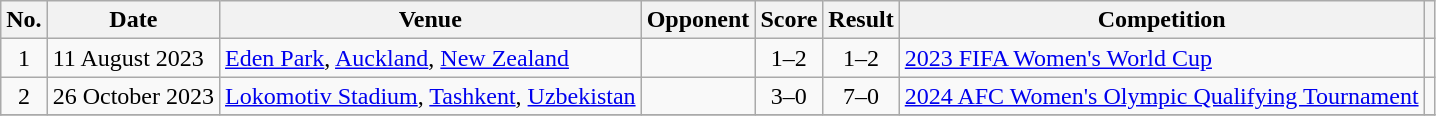<table class="wikitable sortable">
<tr>
<th scope="col">No.</th>
<th scope="col">Date</th>
<th scope="col">Venue</th>
<th scope="col">Opponent</th>
<th scope="col">Score</th>
<th scope="col">Result</th>
<th scope="col">Competition</th>
<th scope="col" class="unsortable"></th>
</tr>
<tr>
<td align=center>1</td>
<td>11 August 2023</td>
<td><a href='#'>Eden Park</a>, <a href='#'>Auckland</a>, <a href='#'>New Zealand</a></td>
<td></td>
<td align=center>1–2</td>
<td align=center>1–2</td>
<td><a href='#'>2023 FIFA Women's World Cup</a></td>
<td></td>
</tr>
<tr>
<td align=center>2</td>
<td>26 October 2023</td>
<td><a href='#'>Lokomotiv Stadium</a>, <a href='#'>Tashkent</a>, <a href='#'>Uzbekistan</a></td>
<td></td>
<td align=center>3–0</td>
<td align=center>7–0</td>
<td><a href='#'>2024 AFC Women's Olympic Qualifying Tournament</a></td>
<td></td>
</tr>
<tr>
</tr>
</table>
